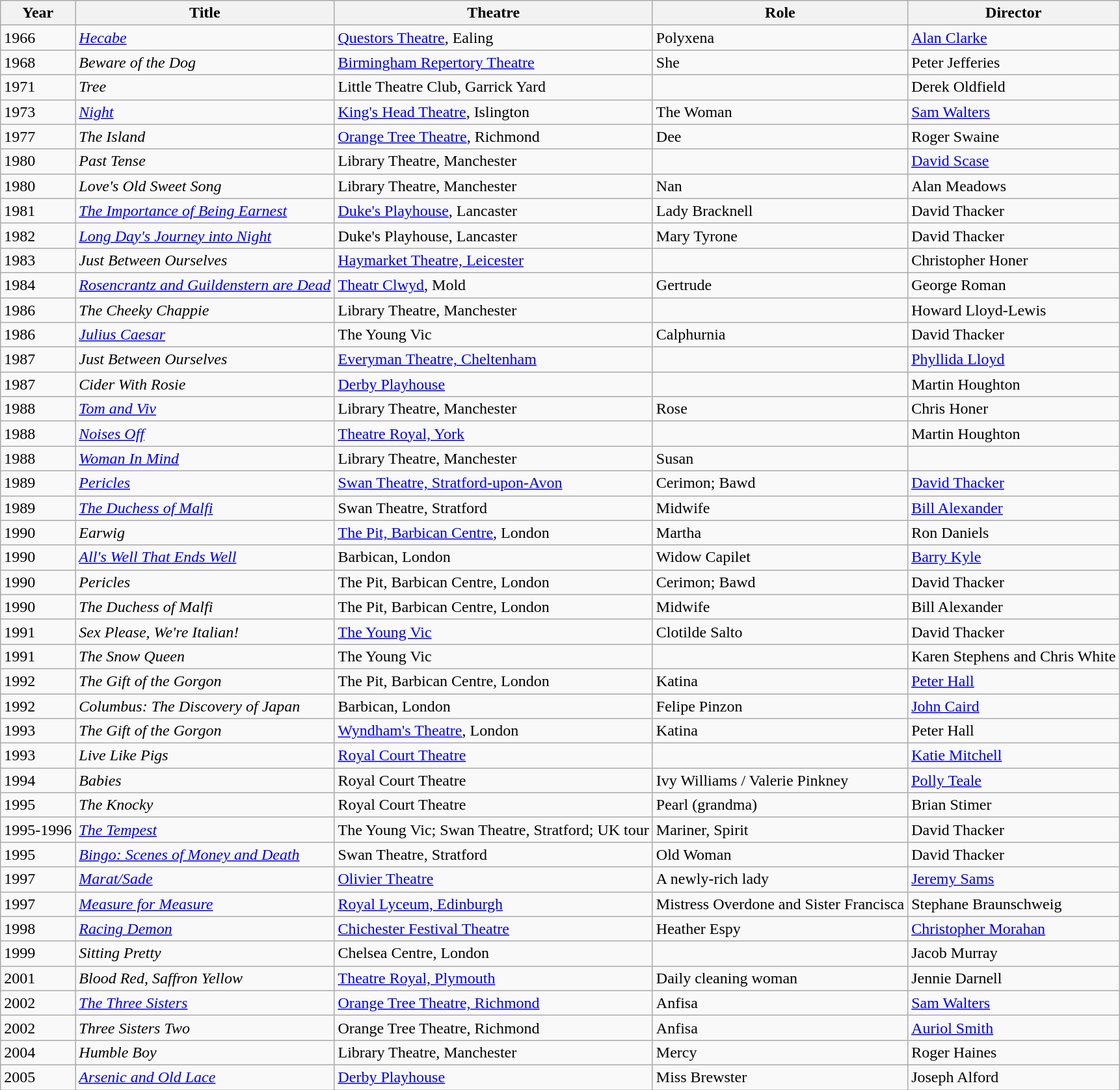<table class="wikitable sortable">
<tr>
<th>Year</th>
<th>Title</th>
<th>Theatre</th>
<th>Role</th>
<th>Director</th>
</tr>
<tr>
<td>1966</td>
<td><em><a href='#'>Hecabe</a></em></td>
<td><a href='#'>Questors Theatre</a>, Ealing</td>
<td>Polyxena</td>
<td><a href='#'>Alan Clarke</a></td>
</tr>
<tr>
<td>1968</td>
<td><em>Beware of the Dog</em></td>
<td><a href='#'>Birmingham Repertory Theatre</a></td>
<td>She</td>
<td>Peter Jefferies</td>
</tr>
<tr>
<td>1971</td>
<td><em>Tree</em></td>
<td>Little Theatre Club, Garrick Yard</td>
<td></td>
<td>Derek Oldfield</td>
</tr>
<tr>
<td>1973</td>
<td><em><a href='#'>Night</a></em></td>
<td><a href='#'>King's Head Theatre</a>, Islington</td>
<td>The Woman</td>
<td><a href='#'>Sam Walters</a></td>
</tr>
<tr>
<td>1977</td>
<td><em>The Island</em></td>
<td><a href='#'>Orange Tree Theatre</a>, Richmond</td>
<td>Dee</td>
<td>Roger Swaine</td>
</tr>
<tr>
<td>1980</td>
<td><em>Past Tense</em></td>
<td>Library Theatre, Manchester</td>
<td></td>
<td><a href='#'>David Scase</a></td>
</tr>
<tr>
<td>1980</td>
<td><em>Love's Old Sweet Song</em></td>
<td>Library Theatre, Manchester</td>
<td>Nan</td>
<td>Alan Meadows</td>
</tr>
<tr>
<td>1981</td>
<td><em><a href='#'>The Importance of Being Earnest</a></em></td>
<td><a href='#'>Duke's Playhouse</a>, Lancaster</td>
<td>Lady Bracknell</td>
<td>David Thacker</td>
</tr>
<tr>
<td>1982</td>
<td><em><a href='#'>Long Day's Journey into Night</a></em></td>
<td>Duke's Playhouse, Lancaster</td>
<td>Mary Tyrone</td>
<td>David Thacker</td>
</tr>
<tr>
<td>1983</td>
<td><em>Just Between Ourselves</em></td>
<td><a href='#'>Haymarket Theatre, Leicester</a></td>
<td></td>
<td>Christopher Honer</td>
</tr>
<tr>
<td>1984</td>
<td><em><a href='#'>Rosencrantz and Guildenstern are Dead</a></em></td>
<td><a href='#'>Theatr Clwyd</a>, Mold</td>
<td>Gertrude</td>
<td>George Roman</td>
</tr>
<tr>
<td>1986</td>
<td><em>The Cheeky Chappie</em></td>
<td>Library Theatre, Manchester</td>
<td></td>
<td>Howard Lloyd-Lewis</td>
</tr>
<tr>
<td>1986</td>
<td><em><a href='#'>Julius Caesar</a></em></td>
<td>The Young Vic</td>
<td>Calphurnia</td>
<td>David Thacker</td>
</tr>
<tr>
<td>1987</td>
<td><em>Just Between Ourselves</em></td>
<td><a href='#'>Everyman Theatre, Cheltenham</a></td>
<td></td>
<td><a href='#'>Phyllida Lloyd</a></td>
</tr>
<tr>
<td>1987</td>
<td><em>Cider With Rosie</em></td>
<td><a href='#'>Derby Playhouse</a></td>
<td></td>
<td>Martin Houghton</td>
</tr>
<tr>
<td>1988</td>
<td><em><a href='#'>Tom and Viv</a></em></td>
<td>Library Theatre, Manchester</td>
<td>Rose</td>
<td>Chris Honer</td>
</tr>
<tr>
<td>1988</td>
<td><em><a href='#'>Noises Off</a></em></td>
<td><a href='#'>Theatre Royal, York</a></td>
<td></td>
<td>Martin Houghton</td>
</tr>
<tr>
<td>1988</td>
<td><em><a href='#'>Woman In Mind</a></em></td>
<td>Library Theatre, Manchester</td>
<td>Susan</td>
<td></td>
</tr>
<tr>
<td>1989</td>
<td><em><a href='#'>Pericles</a></em></td>
<td><a href='#'>Swan Theatre, Stratford-upon-Avon</a></td>
<td>Cerimon; Bawd</td>
<td><a href='#'>David Thacker</a></td>
</tr>
<tr>
<td>1989</td>
<td><em><a href='#'>The Duchess of Malfi</a></em></td>
<td>Swan Theatre, Stratford</td>
<td>Midwife</td>
<td><a href='#'>Bill Alexander</a></td>
</tr>
<tr>
<td>1990</td>
<td><em>Earwig</em></td>
<td><a href='#'>The Pit, Barbican Centre</a>, London</td>
<td>Martha</td>
<td>Ron Daniels</td>
</tr>
<tr>
<td>1990</td>
<td><em><a href='#'>All's Well That Ends Well</a></em></td>
<td>Barbican, London</td>
<td>Widow Capilet</td>
<td><a href='#'>Barry Kyle</a></td>
</tr>
<tr>
<td>1990</td>
<td><em>Pericles</em></td>
<td>The Pit, Barbican Centre, London</td>
<td>Cerimon; Bawd</td>
<td>David Thacker</td>
</tr>
<tr>
<td>1990</td>
<td><em>The Duchess of Malfi</em></td>
<td>The Pit, Barbican Centre, London</td>
<td>Midwife</td>
<td>Bill Alexander</td>
</tr>
<tr>
<td>1991</td>
<td><em>Sex Please, We're Italian!</em></td>
<td><a href='#'>The Young Vic</a></td>
<td>Clotilde Salto</td>
<td>David Thacker</td>
</tr>
<tr>
<td>1991</td>
<td><em>The Snow Queen</em></td>
<td>The Young Vic</td>
<td></td>
<td>Karen Stephens and Chris White</td>
</tr>
<tr>
<td>1992</td>
<td><em>The Gift of the Gorgon</em></td>
<td>The Pit, Barbican Centre, London</td>
<td>Katina</td>
<td><a href='#'>Peter Hall</a></td>
</tr>
<tr>
<td>1992</td>
<td><em>Columbus: The Discovery of Japan</em></td>
<td>Barbican, London</td>
<td>Felipe Pinzon</td>
<td><a href='#'>John Caird</a></td>
</tr>
<tr>
<td>1993</td>
<td><em>The Gift of the Gorgon</em></td>
<td><a href='#'>Wyndham's Theatre</a>, London</td>
<td>Katina</td>
<td>Peter Hall</td>
</tr>
<tr>
<td>1993</td>
<td><em>Live Like Pigs</em></td>
<td><a href='#'>Royal Court Theatre</a></td>
<td></td>
<td><a href='#'>Katie Mitchell</a></td>
</tr>
<tr>
<td>1994</td>
<td><em>Babies</em></td>
<td>Royal Court Theatre</td>
<td>Ivy Williams / Valerie Pinkney</td>
<td><a href='#'>Polly Teale</a></td>
</tr>
<tr>
<td>1995</td>
<td><em>The Knocky</em></td>
<td>Royal Court Theatre</td>
<td>Pearl (grandma)</td>
<td>Brian Stimer</td>
</tr>
<tr>
<td>1995-1996</td>
<td><em><a href='#'>The Tempest</a></em></td>
<td>The Young Vic; Swan Theatre, Stratford; UK tour</td>
<td>Mariner, Spirit</td>
<td>David Thacker</td>
</tr>
<tr>
<td>1995</td>
<td><em><a href='#'>Bingo: Scenes of Money and Death</a></em></td>
<td>Swan Theatre, Stratford</td>
<td>Old Woman</td>
<td>David Thacker</td>
</tr>
<tr>
<td>1997</td>
<td><em><a href='#'>Marat/Sade</a></em></td>
<td><a href='#'>Olivier Theatre</a></td>
<td>A newly-rich lady</td>
<td><a href='#'>Jeremy Sams</a></td>
</tr>
<tr>
<td>1997</td>
<td><em><a href='#'>Measure for Measure</a></em></td>
<td><a href='#'>Royal Lyceum, Edinburgh</a></td>
<td>Mistress Overdone and Sister Francisca</td>
<td>Stephane Braunschweig</td>
</tr>
<tr>
<td>1998</td>
<td><em><a href='#'>Racing Demon</a></em></td>
<td><a href='#'>Chichester Festival Theatre</a></td>
<td>Heather Espy</td>
<td><a href='#'>Christopher Morahan</a></td>
</tr>
<tr>
<td>1999</td>
<td><em>Sitting Pretty</em></td>
<td>Chelsea Centre, London</td>
<td></td>
<td>Jacob Murray</td>
</tr>
<tr>
<td>2001</td>
<td><em>Blood Red, Saffron Yellow</em></td>
<td><a href='#'>Theatre Royal, Plymouth</a></td>
<td>Daily cleaning woman</td>
<td>Jennie Darnell</td>
</tr>
<tr>
<td>2002</td>
<td><em><a href='#'>The Three Sisters</a></em></td>
<td><a href='#'>Orange Tree Theatre, Richmond</a></td>
<td>Anfisa</td>
<td><a href='#'>Sam Walters</a></td>
</tr>
<tr>
<td>2002</td>
<td><em>Three Sisters Two</em></td>
<td>Orange Tree Theatre, Richmond</td>
<td>Anfisa</td>
<td><a href='#'>Auriol Smith</a></td>
</tr>
<tr>
<td>2004</td>
<td><em>Humble Boy</em></td>
<td>Library Theatre, Manchester</td>
<td>Mercy</td>
<td>Roger Haines</td>
</tr>
<tr>
<td>2005</td>
<td><em><a href='#'>Arsenic and Old Lace</a></em></td>
<td><a href='#'>Derby Playhouse</a></td>
<td>Miss Brewster</td>
<td>Joseph Alford</td>
</tr>
</table>
